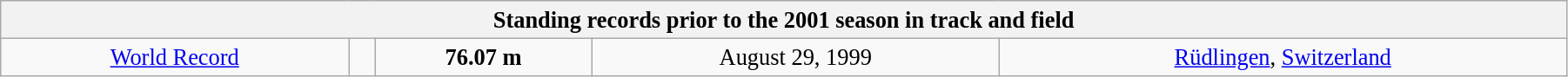<table class="wikitable" style=" text-align:center; font-size:110%;" width="95%">
<tr>
<th colspan="5">Standing records prior to the 2001 season in track and field</th>
</tr>
<tr>
<td><a href='#'>World Record</a></td>
<td></td>
<td><strong>76.07 m </strong></td>
<td>August 29, 1999</td>
<td> <a href='#'>Rüdlingen</a>, <a href='#'>Switzerland</a></td>
</tr>
</table>
